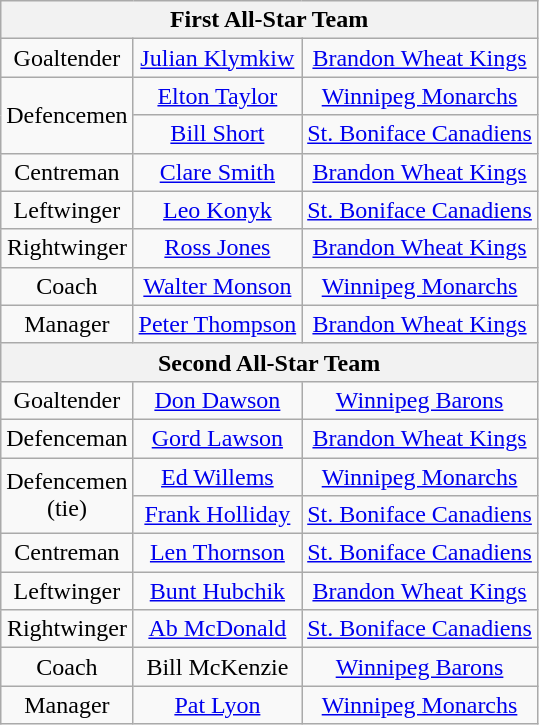<table class="wikitable" style="text-align:center">
<tr>
<th colspan="6">First All-Star Team</th>
</tr>
<tr>
<td>Goaltender</td>
<td><a href='#'>Julian Klymkiw</a></td>
<td><a href='#'>Brandon Wheat Kings</a></td>
</tr>
<tr>
<td rowspan="2">Defencemen</td>
<td><a href='#'>Elton Taylor</a></td>
<td><a href='#'>Winnipeg Monarchs</a></td>
</tr>
<tr>
<td><a href='#'>Bill Short</a></td>
<td><a href='#'>St. Boniface Canadiens</a></td>
</tr>
<tr>
<td>Centreman</td>
<td><a href='#'>Clare Smith</a></td>
<td><a href='#'>Brandon Wheat Kings</a></td>
</tr>
<tr>
<td>Leftwinger</td>
<td><a href='#'>Leo Konyk</a></td>
<td><a href='#'>St. Boniface Canadiens</a></td>
</tr>
<tr>
<td>Rightwinger</td>
<td><a href='#'>Ross Jones</a></td>
<td><a href='#'>Brandon Wheat Kings</a></td>
</tr>
<tr>
<td>Coach</td>
<td><a href='#'>Walter Monson</a></td>
<td><a href='#'>Winnipeg Monarchs</a></td>
</tr>
<tr>
<td>Manager</td>
<td><a href='#'>Peter Thompson</a></td>
<td><a href='#'>Brandon Wheat Kings</a></td>
</tr>
<tr>
<th colspan="6">Second All-Star Team</th>
</tr>
<tr>
<td>Goaltender</td>
<td><a href='#'>Don Dawson</a></td>
<td><a href='#'>Winnipeg Barons</a></td>
</tr>
<tr>
<td>Defenceman</td>
<td><a href='#'>Gord Lawson</a></td>
<td><a href='#'>Brandon Wheat Kings</a></td>
</tr>
<tr>
<td rowspan="2">Defencemen<br> (tie)</td>
<td><a href='#'>Ed Willems</a></td>
<td><a href='#'>Winnipeg Monarchs</a></td>
</tr>
<tr>
<td><a href='#'>Frank Holliday</a></td>
<td><a href='#'>St. Boniface Canadiens</a></td>
</tr>
<tr>
<td>Centreman</td>
<td><a href='#'>Len Thornson</a></td>
<td><a href='#'>St. Boniface Canadiens</a></td>
</tr>
<tr>
<td>Leftwinger</td>
<td><a href='#'>Bunt Hubchik</a></td>
<td><a href='#'>Brandon Wheat Kings</a></td>
</tr>
<tr>
<td>Rightwinger</td>
<td><a href='#'>Ab McDonald</a></td>
<td><a href='#'>St. Boniface Canadiens</a></td>
</tr>
<tr>
<td>Coach</td>
<td>Bill McKenzie</td>
<td><a href='#'>Winnipeg Barons</a></td>
</tr>
<tr>
<td>Manager</td>
<td><a href='#'>Pat Lyon</a></td>
<td><a href='#'>Winnipeg Monarchs</a></td>
</tr>
</table>
